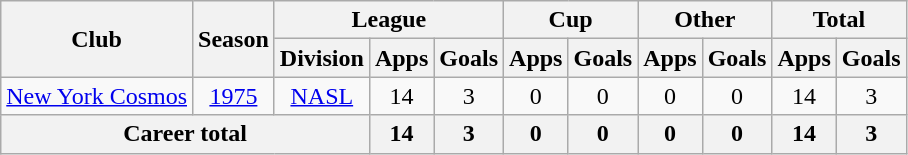<table class="wikitable" style="text-align: center">
<tr>
<th rowspan="2">Club</th>
<th rowspan="2">Season</th>
<th colspan="3">League</th>
<th colspan="2">Cup</th>
<th colspan="2">Other</th>
<th colspan="2">Total</th>
</tr>
<tr>
<th>Division</th>
<th>Apps</th>
<th>Goals</th>
<th>Apps</th>
<th>Goals</th>
<th>Apps</th>
<th>Goals</th>
<th>Apps</th>
<th>Goals</th>
</tr>
<tr>
<td><a href='#'>New York Cosmos</a></td>
<td><a href='#'>1975</a></td>
<td><a href='#'>NASL</a></td>
<td>14</td>
<td>3</td>
<td>0</td>
<td>0</td>
<td>0</td>
<td>0</td>
<td>14</td>
<td>3</td>
</tr>
<tr>
<th colspan="3"><strong>Career total</strong></th>
<th>14</th>
<th>3</th>
<th>0</th>
<th>0</th>
<th>0</th>
<th>0</th>
<th>14</th>
<th>3</th>
</tr>
</table>
